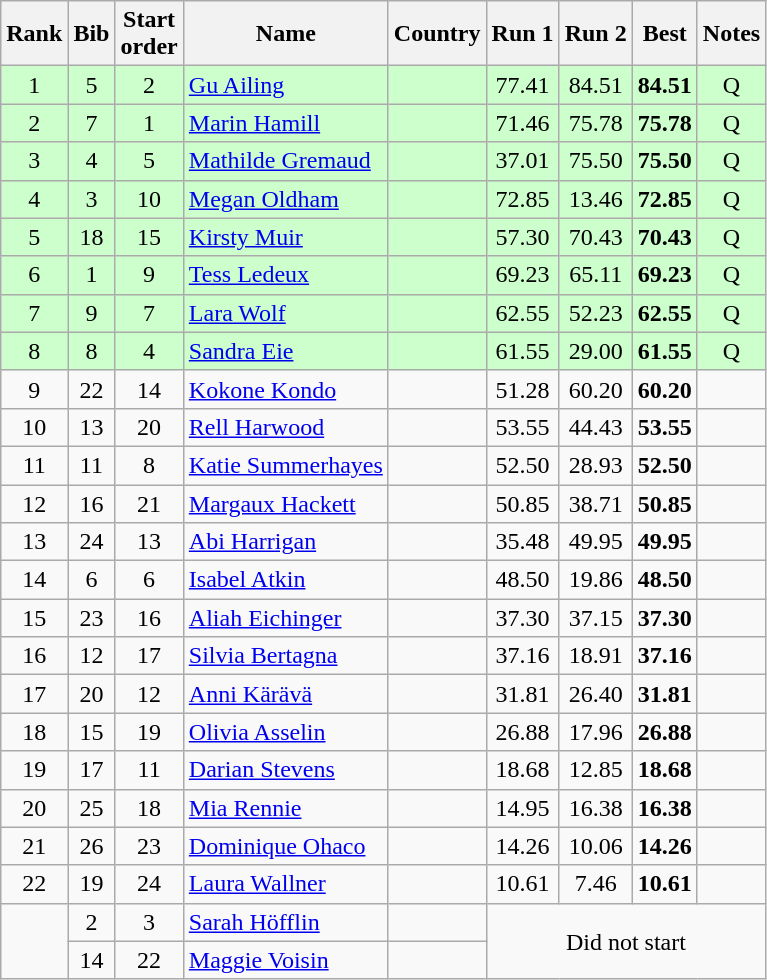<table class="wikitable sortable" style="text-align:center">
<tr>
<th>Rank</th>
<th>Bib</th>
<th>Start<br>order</th>
<th>Name</th>
<th>Country</th>
<th>Run 1</th>
<th>Run 2</th>
<th>Best</th>
<th>Notes</th>
</tr>
<tr bgcolor=ccffcc>
<td>1</td>
<td>5</td>
<td>2</td>
<td align=left><a href='#'>Gu Ailing</a></td>
<td align=left></td>
<td>77.41</td>
<td>84.51</td>
<td><strong>84.51</strong></td>
<td>Q</td>
</tr>
<tr bgcolor=ccffcc>
<td>2</td>
<td>7</td>
<td>1</td>
<td align=left><a href='#'>Marin Hamill</a></td>
<td align=left></td>
<td>71.46</td>
<td>75.78</td>
<td><strong>75.78</strong></td>
<td>Q</td>
</tr>
<tr bgcolor=ccffcc>
<td>3</td>
<td>4</td>
<td>5</td>
<td align=left><a href='#'>Mathilde Gremaud</a></td>
<td align=left></td>
<td>37.01</td>
<td>75.50</td>
<td><strong>75.50</strong></td>
<td>Q</td>
</tr>
<tr bgcolor=ccffcc>
<td>4</td>
<td>3</td>
<td>10</td>
<td align=left><a href='#'>Megan Oldham</a></td>
<td align=left></td>
<td>72.85</td>
<td>13.46</td>
<td><strong>72.85</strong></td>
<td>Q</td>
</tr>
<tr bgcolor=ccffcc>
<td>5</td>
<td>18</td>
<td>15</td>
<td align=left><a href='#'>Kirsty Muir</a></td>
<td align=left></td>
<td>57.30</td>
<td>70.43</td>
<td><strong>70.43</strong></td>
<td>Q</td>
</tr>
<tr bgcolor=ccffcc>
<td>6</td>
<td>1</td>
<td>9</td>
<td align=left><a href='#'>Tess Ledeux</a></td>
<td align=left></td>
<td>69.23</td>
<td>65.11</td>
<td><strong>69.23</strong></td>
<td>Q</td>
</tr>
<tr bgcolor=ccffcc>
<td>7</td>
<td>9</td>
<td>7</td>
<td align=left><a href='#'>Lara Wolf</a></td>
<td align=left></td>
<td>62.55</td>
<td>52.23</td>
<td><strong>62.55</strong></td>
<td>Q</td>
</tr>
<tr bgcolor=ccffcc>
<td>8</td>
<td>8</td>
<td>4</td>
<td align=left><a href='#'>Sandra Eie</a></td>
<td align=left></td>
<td>61.55</td>
<td>29.00</td>
<td><strong>61.55</strong></td>
<td>Q</td>
</tr>
<tr>
<td>9</td>
<td>22</td>
<td>14</td>
<td align=left><a href='#'>Kokone Kondo</a></td>
<td align=left></td>
<td>51.28</td>
<td>60.20</td>
<td><strong>60.20</strong></td>
<td></td>
</tr>
<tr>
<td>10</td>
<td>13</td>
<td>20</td>
<td align=left><a href='#'>Rell Harwood</a></td>
<td align=left></td>
<td>53.55</td>
<td>44.43</td>
<td><strong>53.55</strong></td>
<td></td>
</tr>
<tr>
<td>11</td>
<td>11</td>
<td>8</td>
<td align=left><a href='#'>Katie Summerhayes</a></td>
<td align=left></td>
<td>52.50</td>
<td>28.93</td>
<td><strong>52.50</strong></td>
<td></td>
</tr>
<tr>
<td>12</td>
<td>16</td>
<td>21</td>
<td align=left><a href='#'>Margaux Hackett</a></td>
<td align=left></td>
<td>50.85</td>
<td>38.71</td>
<td><strong>50.85</strong></td>
<td></td>
</tr>
<tr>
<td>13</td>
<td>24</td>
<td>13</td>
<td align=left><a href='#'>Abi Harrigan</a></td>
<td align=left></td>
<td>35.48</td>
<td>49.95</td>
<td><strong>49.95</strong></td>
<td></td>
</tr>
<tr>
<td>14</td>
<td>6</td>
<td>6</td>
<td align=left><a href='#'>Isabel Atkin</a></td>
<td align=left></td>
<td>48.50</td>
<td>19.86</td>
<td><strong>48.50</strong></td>
<td></td>
</tr>
<tr>
<td>15</td>
<td>23</td>
<td>16</td>
<td align=left><a href='#'>Aliah Eichinger</a></td>
<td align=left></td>
<td>37.30</td>
<td>37.15</td>
<td><strong>37.30</strong></td>
<td></td>
</tr>
<tr>
<td>16</td>
<td>12</td>
<td>17</td>
<td align=left><a href='#'>Silvia Bertagna</a></td>
<td align=left></td>
<td>37.16</td>
<td>18.91</td>
<td><strong>37.16</strong></td>
<td></td>
</tr>
<tr>
<td>17</td>
<td>20</td>
<td>12</td>
<td align=left><a href='#'>Anni Kärävä</a></td>
<td align=left></td>
<td>31.81</td>
<td>26.40</td>
<td><strong>31.81</strong></td>
<td></td>
</tr>
<tr>
<td>18</td>
<td>15</td>
<td>19</td>
<td align=left><a href='#'>Olivia Asselin</a></td>
<td align=left></td>
<td>26.88</td>
<td>17.96</td>
<td><strong>26.88</strong></td>
<td></td>
</tr>
<tr>
<td>19</td>
<td>17</td>
<td>11</td>
<td align=left><a href='#'>Darian Stevens</a></td>
<td align=left></td>
<td>18.68</td>
<td>12.85</td>
<td><strong>18.68</strong></td>
<td></td>
</tr>
<tr>
<td>20</td>
<td>25</td>
<td>18</td>
<td align=left><a href='#'>Mia Rennie</a></td>
<td align=left></td>
<td>14.95</td>
<td>16.38</td>
<td><strong>16.38</strong></td>
<td></td>
</tr>
<tr>
<td>21</td>
<td>26</td>
<td>23</td>
<td align=left><a href='#'>Dominique Ohaco</a></td>
<td align=left></td>
<td>14.26</td>
<td>10.06</td>
<td><strong>14.26</strong></td>
<td></td>
</tr>
<tr>
<td>22</td>
<td>19</td>
<td>24</td>
<td align=left><a href='#'>Laura Wallner</a></td>
<td align=left></td>
<td>10.61</td>
<td>7.46</td>
<td><strong>10.61</strong></td>
<td></td>
</tr>
<tr>
<td rowspan=2></td>
<td>2</td>
<td>3</td>
<td align=left><a href='#'>Sarah Höfflin</a></td>
<td align=left></td>
<td colspan=4 rowspan=2>Did not start</td>
</tr>
<tr>
<td>14</td>
<td>22</td>
<td align=left><a href='#'>Maggie Voisin</a></td>
<td align=left></td>
</tr>
</table>
